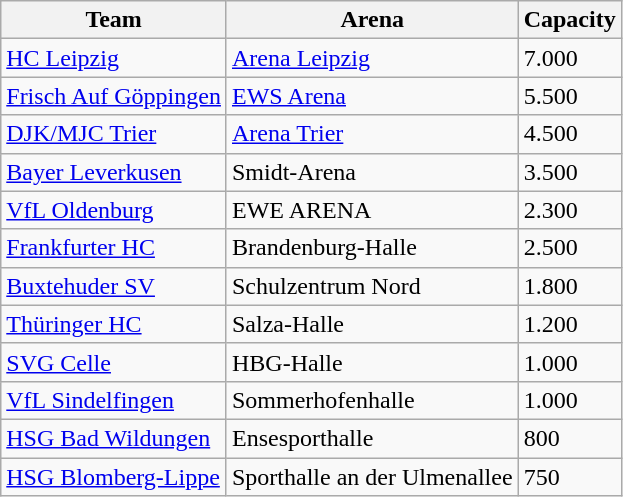<table class="wikitable sortable" style="text-align: left;">
<tr>
<th>Team</th>
<th>Arena</th>
<th>Capacity</th>
</tr>
<tr>
<td><a href='#'>HC Leipzig</a></td>
<td><a href='#'>Arena Leipzig</a></td>
<td>7.000</td>
</tr>
<tr>
<td><a href='#'>Frisch Auf Göppingen</a></td>
<td><a href='#'>EWS Arena</a></td>
<td>5.500</td>
</tr>
<tr>
<td><a href='#'>DJK/MJC Trier</a></td>
<td><a href='#'>Arena Trier</a></td>
<td>4.500</td>
</tr>
<tr>
<td><a href='#'>Bayer Leverkusen</a></td>
<td>Smidt-Arena</td>
<td>3.500</td>
</tr>
<tr>
<td><a href='#'>VfL Oldenburg</a></td>
<td>EWE ARENA</td>
<td>2.300</td>
</tr>
<tr>
<td><a href='#'>Frankfurter HC</a></td>
<td>Brandenburg-Halle</td>
<td>2.500</td>
</tr>
<tr>
<td><a href='#'>Buxtehuder SV</a></td>
<td>Schulzentrum Nord</td>
<td>1.800</td>
</tr>
<tr>
<td><a href='#'>Thüringer HC</a></td>
<td>Salza-Halle</td>
<td>1.200</td>
</tr>
<tr>
<td><a href='#'>SVG Celle</a></td>
<td>HBG-Halle</td>
<td>1.000</td>
</tr>
<tr>
<td><a href='#'>VfL Sindelfingen</a></td>
<td>Sommerhofenhalle</td>
<td>1.000</td>
</tr>
<tr>
<td><a href='#'>HSG Bad Wildungen</a></td>
<td>Ensesporthalle</td>
<td>800</td>
</tr>
<tr>
<td><a href='#'>HSG Blomberg-Lippe</a></td>
<td>Sporthalle an der Ulmenallee</td>
<td>750</td>
</tr>
</table>
